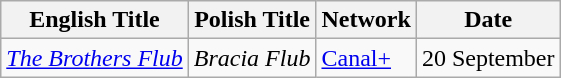<table class="wikitable">
<tr>
<th>English Title</th>
<th>Polish Title</th>
<th>Network</th>
<th>Date</th>
</tr>
<tr>
<td> <em><a href='#'>The Brothers Flub</a></em></td>
<td><em>Bracia Flub</em></td>
<td><a href='#'>Canal+</a></td>
<td>20 September</td>
</tr>
</table>
